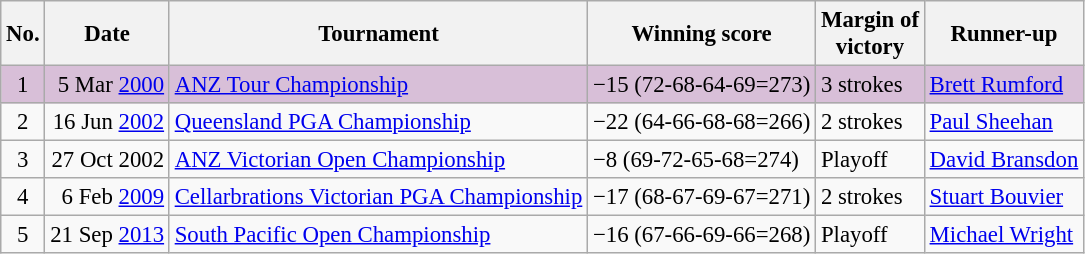<table class="wikitable" style="font-size:95%;">
<tr>
<th>No.</th>
<th>Date</th>
<th>Tournament</th>
<th>Winning score</th>
<th>Margin of<br>victory</th>
<th>Runner-up</th>
</tr>
<tr style="background:thistle;">
<td align=center>1</td>
<td align=right>5 Mar <a href='#'>2000</a></td>
<td><a href='#'>ANZ Tour Championship</a></td>
<td>−15 (72-68-64-69=273)</td>
<td>3 strokes</td>
<td> <a href='#'>Brett Rumford</a></td>
</tr>
<tr>
<td align=center>2</td>
<td align=right>16 Jun <a href='#'>2002</a></td>
<td><a href='#'>Queensland PGA Championship</a></td>
<td>−22 (64-66-68-68=266)</td>
<td>2 strokes</td>
<td> <a href='#'>Paul Sheehan</a></td>
</tr>
<tr>
<td align=center>3</td>
<td align=right>27 Oct 2002</td>
<td><a href='#'>ANZ Victorian Open Championship</a></td>
<td>−8 (69-72-65-68=274)</td>
<td>Playoff</td>
<td> <a href='#'>David Bransdon</a></td>
</tr>
<tr>
<td align=center>4</td>
<td align=right>6 Feb <a href='#'>2009</a></td>
<td><a href='#'>Cellarbrations Victorian PGA Championship</a></td>
<td>−17 (68-67-69-67=271)</td>
<td>2 strokes</td>
<td> <a href='#'>Stuart Bouvier</a></td>
</tr>
<tr>
<td align=center>5</td>
<td align=right>21 Sep <a href='#'>2013</a></td>
<td><a href='#'>South Pacific Open Championship</a></td>
<td>−16 (67-66-69-66=268)</td>
<td>Playoff</td>
<td> <a href='#'>Michael Wright</a></td>
</tr>
</table>
